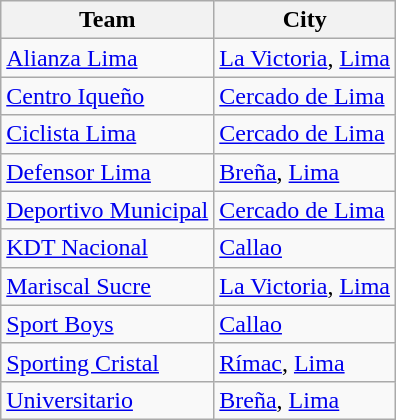<table class="wikitable sortable">
<tr>
<th>Team</th>
<th>City</th>
</tr>
<tr>
<td><a href='#'>Alianza Lima</a></td>
<td><a href='#'>La Victoria</a>, <a href='#'>Lima</a></td>
</tr>
<tr>
<td><a href='#'>Centro Iqueño</a></td>
<td><a href='#'>Cercado de Lima</a></td>
</tr>
<tr>
<td><a href='#'>Ciclista Lima</a></td>
<td><a href='#'>Cercado de Lima</a></td>
</tr>
<tr>
<td><a href='#'>Defensor Lima</a></td>
<td><a href='#'>Breña</a>, <a href='#'>Lima</a></td>
</tr>
<tr>
<td><a href='#'>Deportivo Municipal</a></td>
<td><a href='#'>Cercado de Lima</a></td>
</tr>
<tr>
<td><a href='#'>KDT Nacional</a></td>
<td><a href='#'>Callao</a></td>
</tr>
<tr>
<td><a href='#'>Mariscal Sucre</a></td>
<td><a href='#'>La Victoria</a>, <a href='#'>Lima</a></td>
</tr>
<tr>
<td><a href='#'>Sport Boys</a></td>
<td><a href='#'>Callao</a></td>
</tr>
<tr>
<td><a href='#'>Sporting Cristal</a></td>
<td><a href='#'>Rímac</a>, <a href='#'>Lima</a></td>
</tr>
<tr>
<td><a href='#'>Universitario</a></td>
<td><a href='#'>Breña</a>, <a href='#'>Lima</a></td>
</tr>
</table>
